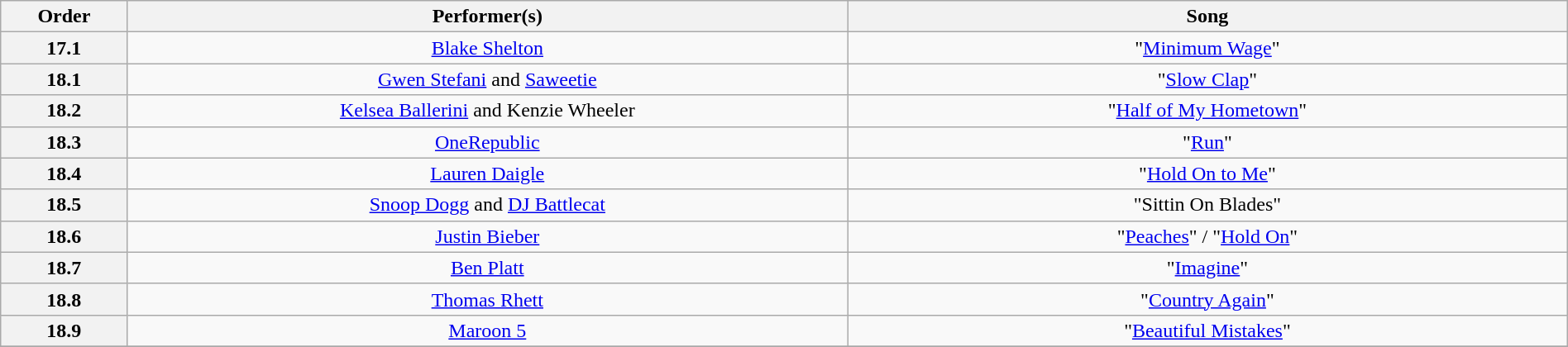<table class="wikitable" style="text-align:center; width:100%">
<tr>
<th scope="col" width="02%">Order</th>
<th scope="col" width="15%">Performer(s)</th>
<th scope="col" width="15%">Song</th>
</tr>
<tr>
<th scope="row">17.1</th>
<td><a href='#'>Blake Shelton</a></td>
<td>"<a href='#'>Minimum Wage</a>"</td>
</tr>
<tr>
<th scope="row">18.1</th>
<td><a href='#'>Gwen Stefani</a> and <a href='#'>Saweetie</a></td>
<td>"<a href='#'>Slow Clap</a>"</td>
</tr>
<tr>
<th scope="row">18.2</th>
<td><a href='#'>Kelsea Ballerini</a> and Kenzie Wheeler</td>
<td>"<a href='#'>Half of My Hometown</a>"</td>
</tr>
<tr>
<th scope="row">18.3</th>
<td><a href='#'>OneRepublic</a></td>
<td>"<a href='#'>Run</a>"</td>
</tr>
<tr>
<th scope="row">18.4</th>
<td><a href='#'>Lauren Daigle</a></td>
<td>"<a href='#'>Hold On to Me</a>"</td>
</tr>
<tr>
<th scope="row">18.5</th>
<td><a href='#'>Snoop Dogg</a> and <a href='#'>DJ Battlecat</a></td>
<td>"Sittin On Blades"</td>
</tr>
<tr>
<th scope="row">18.6</th>
<td><a href='#'>Justin Bieber</a></td>
<td>"<a href='#'>Peaches</a>" / "<a href='#'>Hold On</a>"</td>
</tr>
<tr>
<th scope="row">18.7</th>
<td><a href='#'>Ben Platt</a></td>
<td>"<a href='#'>Imagine</a>"</td>
</tr>
<tr>
<th scope="row">18.8</th>
<td><a href='#'>Thomas Rhett</a></td>
<td>"<a href='#'>Country Again</a>"</td>
</tr>
<tr>
<th scope="row">18.9</th>
<td><a href='#'>Maroon 5</a></td>
<td>"<a href='#'>Beautiful Mistakes</a>"</td>
</tr>
<tr>
</tr>
</table>
